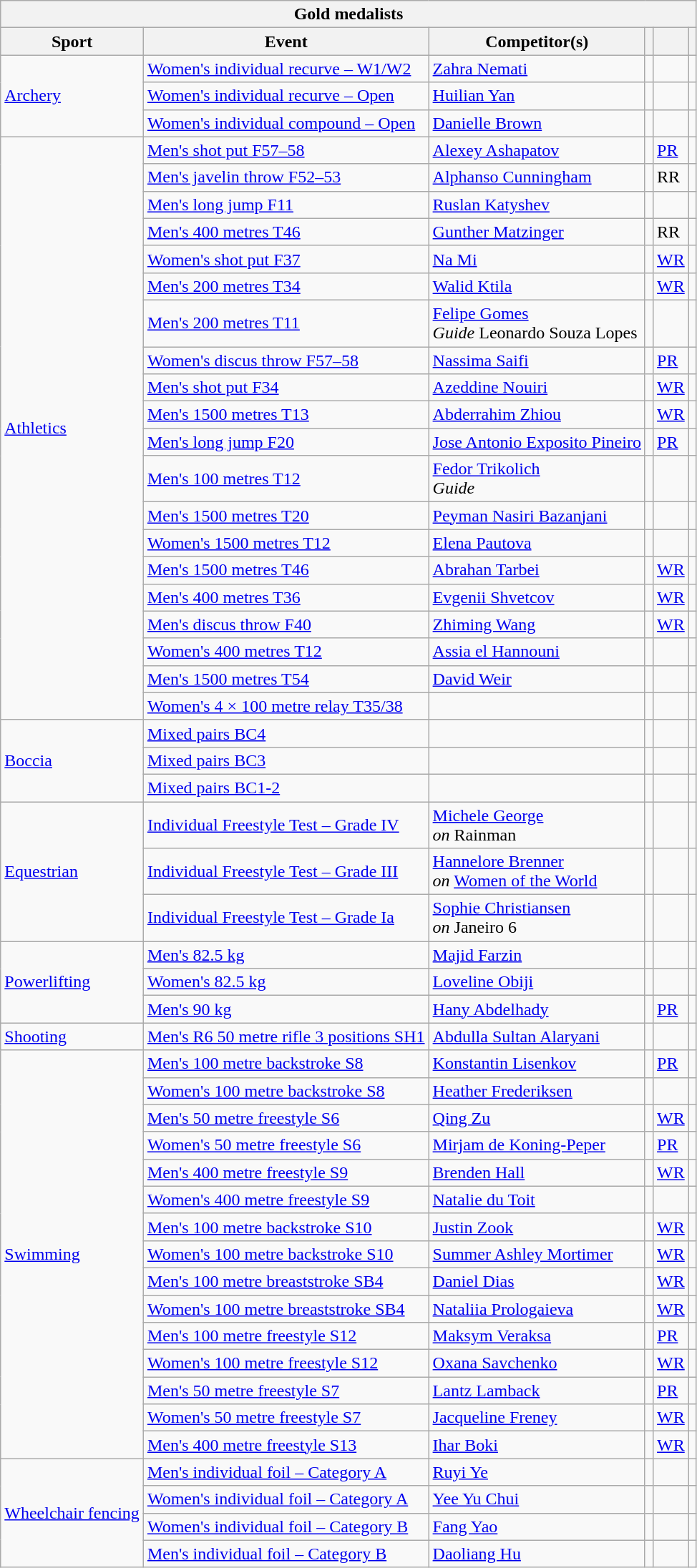<table class="wikitable">
<tr>
<th colspan="6">Gold medalists</th>
</tr>
<tr>
<th>Sport</th>
<th>Event</th>
<th>Competitor(s)</th>
<th></th>
<th></th>
<th></th>
</tr>
<tr>
<td rowspan=3><a href='#'>Archery</a></td>
<td><a href='#'>Women's individual recurve – W1/W2</a></td>
<td><a href='#'>Zahra Nemati</a></td>
<td></td>
<td></td>
<td></td>
</tr>
<tr>
<td><a href='#'>Women's individual recurve – Open</a></td>
<td><a href='#'>Huilian Yan</a></td>
<td></td>
<td></td>
<td></td>
</tr>
<tr>
<td><a href='#'>Women's individual compound – Open</a></td>
<td><a href='#'>Danielle Brown</a></td>
<td></td>
<td></td>
<td></td>
</tr>
<tr>
<td rowspan=20><a href='#'>Athletics</a></td>
<td><a href='#'>Men's shot put F57–58</a></td>
<td><a href='#'>Alexey Ashapatov</a></td>
<td></td>
<td><a href='#'>PR</a></td>
<td></td>
</tr>
<tr>
<td><a href='#'>Men's javelin throw F52–53</a></td>
<td><a href='#'>Alphanso Cunningham</a></td>
<td></td>
<td>RR</td>
</tr>
<tr>
<td><a href='#'>Men's long jump F11</a></td>
<td><a href='#'>Ruslan Katyshev</a></td>
<td></td>
<td></td>
<td></td>
</tr>
<tr>
<td><a href='#'>Men's 400 metres T46</a></td>
<td><a href='#'>Gunther Matzinger</a></td>
<td></td>
<td>RR</td>
<td></td>
</tr>
<tr>
<td><a href='#'>Women's shot put F37</a></td>
<td><a href='#'>Na Mi</a></td>
<td></td>
<td><a href='#'>WR</a></td>
<td></td>
</tr>
<tr>
<td><a href='#'>Men's 200 metres T34</a></td>
<td><a href='#'>Walid Ktila</a></td>
<td></td>
<td><a href='#'>WR</a></td>
<td></td>
</tr>
<tr>
<td><a href='#'>Men's 200 metres T11</a></td>
<td><a href='#'>Felipe Gomes</a><br><em>Guide</em> Leonardo Souza Lopes</td>
<td></td>
<td></td>
<td></td>
</tr>
<tr>
<td><a href='#'>Women's discus throw F57–58</a></td>
<td><a href='#'>Nassima Saifi</a></td>
<td></td>
<td><a href='#'>PR</a></td>
<td></td>
</tr>
<tr>
<td><a href='#'>Men's shot put F34</a></td>
<td><a href='#'>Azeddine Nouiri</a></td>
<td></td>
<td><a href='#'>WR</a></td>
<td></td>
</tr>
<tr>
<td><a href='#'>Men's 1500 metres T13</a></td>
<td><a href='#'>Abderrahim Zhiou</a></td>
<td></td>
<td><a href='#'>WR</a></td>
<td></td>
</tr>
<tr>
<td><a href='#'>Men's long jump F20</a></td>
<td><a href='#'>Jose Antonio Exposito Pineiro</a></td>
<td></td>
<td><a href='#'>PR</a></td>
<td></td>
</tr>
<tr>
<td><a href='#'>Men's 100 metres T12</a></td>
<td><a href='#'>Fedor Trikolich</a><br><em>Guide</em></td>
<td></td>
<td></td>
<td></td>
</tr>
<tr>
<td><a href='#'>Men's 1500 metres T20</a></td>
<td><a href='#'>Peyman Nasiri Bazanjani</a></td>
<td></td>
<td></td>
<td></td>
</tr>
<tr>
<td><a href='#'>Women's 1500 metres T12</a></td>
<td><a href='#'>Elena Pautova</a></td>
<td></td>
<td></td>
<td></td>
</tr>
<tr>
<td><a href='#'>Men's 1500 metres T46</a></td>
<td><a href='#'>Abrahan Tarbei</a></td>
<td></td>
<td><a href='#'>WR</a></td>
<td></td>
</tr>
<tr>
<td><a href='#'>Men's 400 metres T36</a></td>
<td><a href='#'>Evgenii Shvetcov</a></td>
<td></td>
<td><a href='#'>WR</a></td>
<td></td>
</tr>
<tr>
<td><a href='#'>Men's discus throw F40</a></td>
<td><a href='#'>Zhiming Wang</a></td>
<td></td>
<td><a href='#'>WR</a></td>
<td></td>
</tr>
<tr>
<td><a href='#'>Women's 400 metres T12</a></td>
<td><a href='#'>Assia el Hannouni</a></td>
<td></td>
<td></td>
<td></td>
</tr>
<tr>
<td><a href='#'>Men's 1500 metres T54</a></td>
<td><a href='#'>David Weir</a></td>
<td></td>
<td></td>
<td></td>
</tr>
<tr>
<td><a href='#'>Women's 4 × 100 metre relay T35/38</a></td>
<td></td>
<td></td>
<td></td>
<td></td>
</tr>
<tr>
<td rowspan=3><a href='#'>Boccia</a></td>
<td><a href='#'>Mixed pairs BC4</a></td>
<td></td>
<td></td>
<td></td>
<td></td>
</tr>
<tr>
<td><a href='#'>Mixed pairs BC3</a></td>
<td></td>
<td></td>
<td></td>
<td></td>
</tr>
<tr>
<td><a href='#'>Mixed pairs BC1-2</a></td>
<td></td>
<td></td>
<td></td>
<td></td>
</tr>
<tr>
<td rowspan=3><a href='#'>Equestrian</a></td>
<td><a href='#'>Individual Freestyle Test – Grade IV</a></td>
<td><a href='#'>Michele George</a><br><em>on</em> Rainman</td>
<td></td>
<td></td>
<td></td>
</tr>
<tr>
<td><a href='#'>Individual Freestyle Test – Grade III</a></td>
<td><a href='#'>Hannelore Brenner</a><br><em>on</em> <a href='#'>Women of the World</a></td>
<td></td>
<td></td>
<td></td>
</tr>
<tr>
<td><a href='#'>Individual Freestyle Test – Grade Ia</a></td>
<td><a href='#'>Sophie Christiansen</a><br><em>on</em> Janeiro 6</td>
<td></td>
<td></td>
<td></td>
</tr>
<tr>
<td rowspan=3><a href='#'>Powerlifting</a></td>
<td><a href='#'>Men's 82.5 kg</a></td>
<td><a href='#'>Majid Farzin</a></td>
<td></td>
<td></td>
<td></td>
</tr>
<tr>
<td><a href='#'>Women's 82.5 kg</a></td>
<td><a href='#'>Loveline Obiji</a></td>
<td></td>
<td></td>
<td></td>
</tr>
<tr>
<td><a href='#'>Men's 90 kg</a></td>
<td><a href='#'>Hany Abdelhady</a></td>
<td></td>
<td><a href='#'>PR</a></td>
<td></td>
</tr>
<tr>
<td><a href='#'>Shooting</a></td>
<td><a href='#'>Men's R6 50 metre rifle 3 positions SH1</a></td>
<td><a href='#'>Abdulla Sultan Alaryani</a></td>
<td></td>
<td></td>
<td></td>
</tr>
<tr>
<td rowspan=15><a href='#'>Swimming</a></td>
<td><a href='#'>Men's 100 metre backstroke S8</a></td>
<td><a href='#'>Konstantin Lisenkov</a></td>
<td></td>
<td><a href='#'>PR</a></td>
<td></td>
</tr>
<tr>
<td><a href='#'>Women's 100 metre backstroke S8</a></td>
<td><a href='#'>Heather Frederiksen</a></td>
<td></td>
<td></td>
<td></td>
</tr>
<tr>
<td><a href='#'>Men's 50 metre freestyle S6</a></td>
<td><a href='#'>Qing Zu</a></td>
<td></td>
<td><a href='#'>WR</a></td>
<td></td>
</tr>
<tr>
<td><a href='#'>Women's 50 metre freestyle S6</a></td>
<td><a href='#'>Mirjam de Koning-Peper</a></td>
<td></td>
<td><a href='#'>PR</a></td>
<td></td>
</tr>
<tr>
<td><a href='#'>Men's 400 metre freestyle S9</a></td>
<td><a href='#'>Brenden Hall</a></td>
<td></td>
<td><a href='#'>WR</a></td>
<td></td>
</tr>
<tr>
<td><a href='#'>Women's 400 metre freestyle S9</a></td>
<td><a href='#'>Natalie du Toit</a></td>
<td></td>
<td></td>
<td></td>
</tr>
<tr>
<td><a href='#'>Men's 100 metre backstroke S10</a></td>
<td><a href='#'>Justin Zook</a></td>
<td></td>
<td><a href='#'>WR</a></td>
<td></td>
</tr>
<tr>
<td><a href='#'>Women's 100 metre backstroke S10</a></td>
<td><a href='#'>Summer Ashley Mortimer</a></td>
<td></td>
<td><a href='#'>WR</a></td>
<td></td>
</tr>
<tr>
<td><a href='#'>Men's 100 metre breaststroke SB4</a></td>
<td><a href='#'>Daniel Dias</a></td>
<td></td>
<td><a href='#'>WR</a></td>
<td></td>
</tr>
<tr>
<td><a href='#'>Women's 100 metre breaststroke SB4</a></td>
<td><a href='#'>Nataliia Prologaieva</a></td>
<td></td>
<td><a href='#'>WR</a></td>
<td></td>
</tr>
<tr>
<td><a href='#'>Men's 100 metre freestyle S12</a></td>
<td><a href='#'>Maksym Veraksa</a></td>
<td></td>
<td><a href='#'>PR</a></td>
<td></td>
</tr>
<tr>
<td><a href='#'>Women's 100 metre freestyle S12</a></td>
<td><a href='#'>Oxana Savchenko</a></td>
<td></td>
<td><a href='#'>WR</a></td>
<td></td>
</tr>
<tr>
<td><a href='#'>Men's 50 metre freestyle S7</a></td>
<td><a href='#'>Lantz Lamback</a></td>
<td></td>
<td><a href='#'>PR</a></td>
<td></td>
</tr>
<tr>
<td><a href='#'>Women's 50 metre freestyle S7</a></td>
<td><a href='#'>Jacqueline Freney</a></td>
<td></td>
<td><a href='#'>WR</a></td>
<td></td>
</tr>
<tr>
<td><a href='#'>Men's 400 metre freestyle S13</a></td>
<td><a href='#'>Ihar Boki</a></td>
<td></td>
<td><a href='#'>WR</a></td>
<td></td>
</tr>
<tr>
<td rowspan=4><a href='#'>Wheelchair fencing</a></td>
<td><a href='#'>Men's individual foil – Category A</a></td>
<td><a href='#'>Ruyi Ye</a></td>
<td></td>
<td></td>
<td></td>
</tr>
<tr>
<td><a href='#'>Women's individual foil – Category A</a></td>
<td><a href='#'>Yee Yu Chui</a></td>
<td></td>
<td></td>
<td></td>
</tr>
<tr>
<td><a href='#'>Women's individual foil – Category B</a></td>
<td><a href='#'>Fang Yao</a></td>
<td></td>
<td></td>
<td></td>
</tr>
<tr>
<td><a href='#'>Men's individual foil – Category B</a></td>
<td><a href='#'>Daoliang Hu</a></td>
<td></td>
<td></td>
<td></td>
</tr>
</table>
